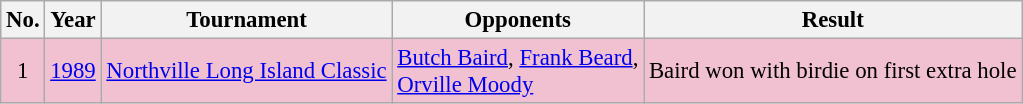<table class="wikitable" style="font-size:95%;">
<tr>
<th>No.</th>
<th>Year</th>
<th>Tournament</th>
<th>Opponents</th>
<th>Result</th>
</tr>
<tr style="background:#F2C1D1;">
<td align=center>1</td>
<td><a href='#'>1989</a></td>
<td><a href='#'>Northville Long Island Classic</a></td>
<td> <a href='#'>Butch Baird</a>,  <a href='#'>Frank Beard</a>,<br> <a href='#'>Orville Moody</a></td>
<td>Baird won with birdie on first extra hole</td>
</tr>
</table>
